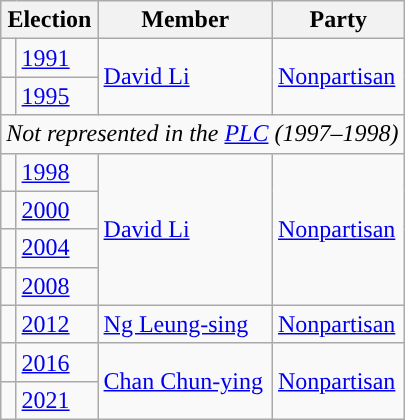<table class="wikitable">
<tr>
<th colspan="2">Election</th>
<th>Member</th>
<th>Party</th>
</tr>
<tr>
<td style="background-color:"></td>
<td><a href='#'>1991</a></td>
<td rowspan=2><a href='#'>David Li</a></td>
<td rowspan=2><a href='#'>Nonpartisan</a></td>
</tr>
<tr>
<td style="background-color:"></td>
<td><a href='#'>1995</a></td>
</tr>
<tr>
<td colspan="4"><em>Not represented in the <a href='#'>PLC</a> (1997–1998)</em></td>
</tr>
<tr>
<td style="background-color:"></td>
<td><a href='#'>1998</a></td>
<td rowspan=4><a href='#'>David Li</a></td>
<td rowspan=4><a href='#'>Nonpartisan</a></td>
</tr>
<tr>
<td style="background-color:"></td>
<td><a href='#'>2000</a></td>
</tr>
<tr>
<td style="background-color:"></td>
<td><a href='#'>2004</a></td>
</tr>
<tr>
<td style="background-color:"></td>
<td><a href='#'>2008</a></td>
</tr>
<tr>
<td style="background-color:"></td>
<td><a href='#'>2012</a></td>
<td><a href='#'>Ng Leung-sing</a></td>
<td><a href='#'>Nonpartisan</a></td>
</tr>
<tr>
<td style="background-color:"></td>
<td><a href='#'>2016</a></td>
<td rowspan="2"><a href='#'>Chan Chun-ying</a></td>
<td rowspan="2"><a href='#'>Nonpartisan</a></td>
</tr>
<tr>
<td style="background-color:"></td>
<td><a href='#'>2021</a></td>
</tr>
</table>
